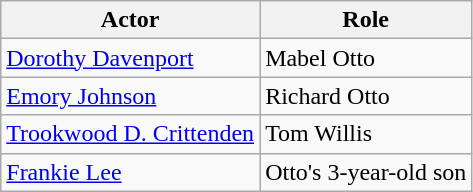<table class="wikitable">
<tr>
<th>Actor</th>
<th>Role</th>
</tr>
<tr>
<td><a href='#'>Dorothy Davenport</a></td>
<td>Mabel Otto</td>
</tr>
<tr>
<td><a href='#'>Emory Johnson</a></td>
<td>Richard Otto</td>
</tr>
<tr>
<td><a href='#'>Trookwood D. Crittenden</a></td>
<td>Tom Willis</td>
</tr>
<tr>
<td><a href='#'>Frankie Lee</a></td>
<td>Otto's 3-year-old son</td>
</tr>
</table>
